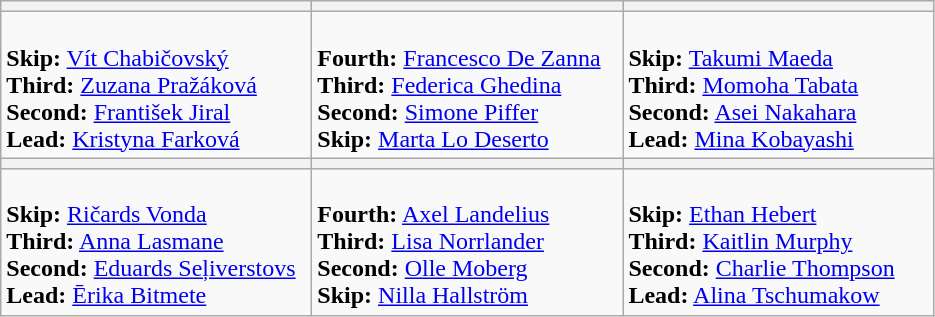<table class="wikitable">
<tr>
<th width=200></th>
<th width=200></th>
<th width=200></th>
</tr>
<tr>
<td><br><strong>Skip:</strong> <a href='#'>Vít Chabičovský</a><br>
<strong>Third:</strong> <a href='#'>Zuzana Pražáková</a><br>
<strong>Second:</strong> <a href='#'>František Jiral</a><br>
<strong>Lead:</strong> <a href='#'>Kristyna Farková</a><br></td>
<td><br><strong>Fourth:</strong> <a href='#'>Francesco De Zanna</a><br>
<strong>Third:</strong> <a href='#'>Federica Ghedina</a><br>
<strong>Second:</strong> <a href='#'>Simone Piffer</a><br>
<strong>Skip:</strong> <a href='#'>Marta Lo Deserto</a><br></td>
<td><br><strong>Skip:</strong> <a href='#'>Takumi Maeda</a><br>
<strong>Third:</strong> <a href='#'>Momoha Tabata</a><br>
<strong>Second:</strong> <a href='#'>Asei Nakahara</a><br>
<strong>Lead:</strong> <a href='#'>Mina Kobayashi</a><br></td>
</tr>
<tr>
<th width=200></th>
<th width=200></th>
<th width=200></th>
</tr>
<tr>
<td><br><strong>Skip:</strong> <a href='#'>Ričards Vonda</a><br>
<strong>Third:</strong> <a href='#'>Anna Lasmane</a><br>
<strong>Second:</strong> <a href='#'>Eduards Seļiverstovs</a><br>
<strong>Lead:</strong> <a href='#'>Ērika Bitmete</a><br></td>
<td><br><strong>Fourth:</strong> <a href='#'>Axel Landelius</a><br>
<strong>Third:</strong> <a href='#'>Lisa Norrlander</a><br>
<strong>Second:</strong> <a href='#'>Olle Moberg</a><br>
<strong>Skip:</strong> <a href='#'>Nilla Hallström</a><br></td>
<td><br><strong>Skip:</strong> <a href='#'>Ethan Hebert</a><br>
<strong>Third:</strong> <a href='#'>Kaitlin Murphy</a><br>
<strong>Second:</strong> <a href='#'>Charlie Thompson</a><br>
<strong>Lead:</strong> <a href='#'>Alina Tschumakow</a><br></td>
</tr>
</table>
